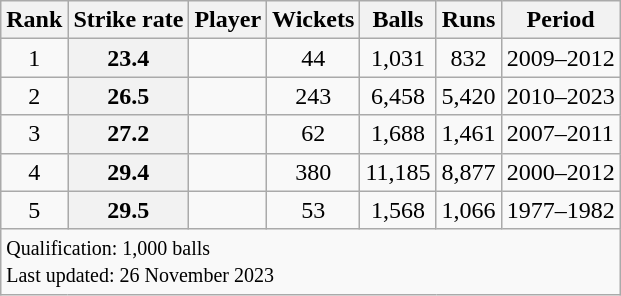<table class="wikitable plainrowheaders sortable">
<tr>
<th scope=col>Rank</th>
<th scope=col>Strike rate</th>
<th scope=col>Player</th>
<th scope=col>Wickets</th>
<th scope=col>Balls</th>
<th scope=col>Runs</th>
<th scope=col>Period</th>
</tr>
<tr>
<td align=center>1</td>
<th scope=row style=text-align:center;>23.4</th>
<td></td>
<td align=center>44</td>
<td align=center>1,031</td>
<td align=center>832</td>
<td>2009–2012</td>
</tr>
<tr>
<td align=center>2</td>
<th scope=row style=text-align:center;>26.5</th>
<td></td>
<td align=center>243</td>
<td align=center>6,458</td>
<td align=center>5,420</td>
<td>2010–2023</td>
</tr>
<tr>
<td align=center>3</td>
<th scope=row style=text-align:center;>27.2</th>
<td></td>
<td align=center>62</td>
<td align=center>1,688</td>
<td align=center>1,461</td>
<td>2007–2011</td>
</tr>
<tr>
<td align=center>4</td>
<th scope=row style=text-align:center;>29.4</th>
<td></td>
<td align=center>380</td>
<td align=center>11,185</td>
<td align=center>8,877</td>
<td>2000–2012</td>
</tr>
<tr>
<td align=center>5</td>
<th scope=row style=text-align:center;>29.5</th>
<td></td>
<td align=center>53</td>
<td align=center>1,568</td>
<td align=center>1,066</td>
<td>1977–1982</td>
</tr>
<tr class=sortbottom>
<td colspan=7><small>Qualification: 1,000 balls<br>Last updated: 26 November 2023</small></td>
</tr>
</table>
